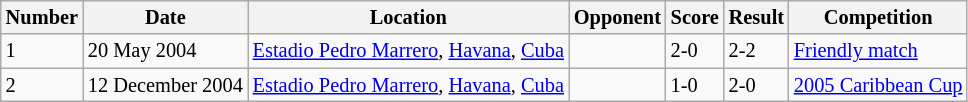<table class="wikitable" style="font-size:85%;">
<tr>
<th>Number</th>
<th>Date</th>
<th>Location</th>
<th>Opponent</th>
<th>Score</th>
<th>Result</th>
<th>Competition</th>
</tr>
<tr>
<td>1</td>
<td>20 May 2004</td>
<td><a href='#'>Estadio Pedro Marrero</a>, <a href='#'>Havana</a>, <a href='#'>Cuba</a></td>
<td></td>
<td>2-0</td>
<td>2-2</td>
<td><a href='#'>Friendly match</a></td>
</tr>
<tr>
<td>2</td>
<td>12 December 2004</td>
<td><a href='#'>Estadio Pedro Marrero</a>, <a href='#'>Havana</a>, <a href='#'>Cuba</a></td>
<td></td>
<td>1-0</td>
<td>2-0</td>
<td><a href='#'>2005 Caribbean Cup</a></td>
</tr>
</table>
